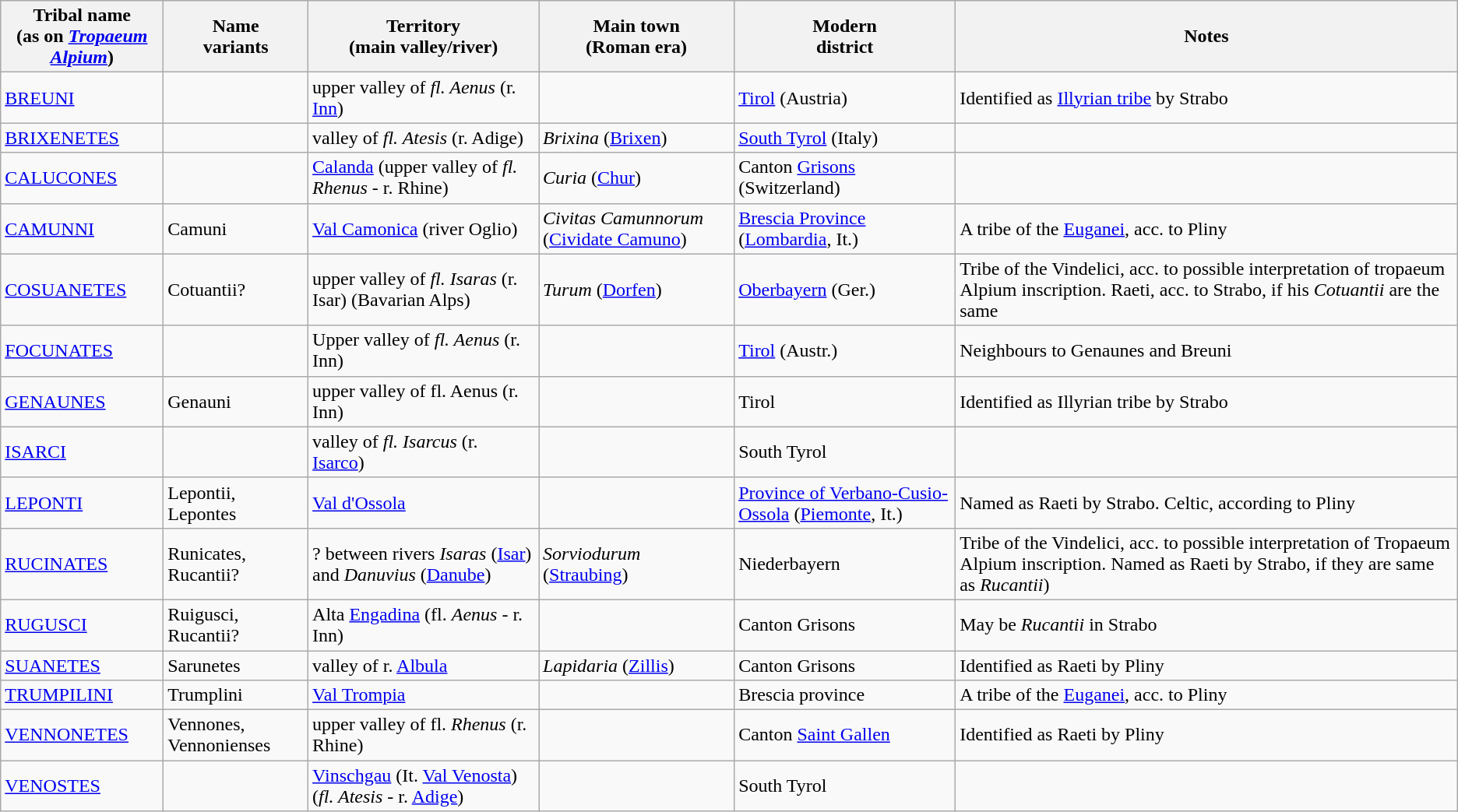<table class = wikitable>
<tr>
<th>Tribal name<br>(as on <em><a href='#'>Tropaeum Alpium</a></em>)</th>
<th>Name<br>variants</th>
<th>Territory<br>(main valley/river)</th>
<th>Main town<br>(Roman era)</th>
<th>Modern<br>district</th>
<th>Notes</th>
</tr>
<tr>
<td><a href='#'>BREUNI</a></td>
<td></td>
<td>upper valley of <em>fl. Aenus</em> (r. <a href='#'>Inn</a>)</td>
<td></td>
<td><a href='#'>Tirol</a> (Austria)</td>
<td>Identified as <a href='#'>Illyrian tribe</a> by Strabo</td>
</tr>
<tr>
<td><a href='#'>BRIXENETES</a></td>
<td></td>
<td>valley of <em>fl. Atesis</em> (r. Adige)</td>
<td><em>Brixina</em> (<a href='#'>Brixen</a>)</td>
<td><a href='#'>South Tyrol</a> (Italy)</td>
<td></td>
</tr>
<tr>
<td><a href='#'>CALUCONES</a></td>
<td></td>
<td><a href='#'>Calanda</a> (upper valley of <em>fl. Rhenus</em> - r. Rhine)</td>
<td><em>Curia</em> (<a href='#'>Chur</a>)</td>
<td>Canton <a href='#'>Grisons</a> (Switzerland)</td>
<td></td>
</tr>
<tr>
<td><a href='#'>CAMUNNI</a></td>
<td>Camuni</td>
<td><a href='#'>Val Camonica</a> (river Oglio)</td>
<td><em>Civitas Camunnorum</em> (<a href='#'>Cividate Camuno</a>)</td>
<td><a href='#'>Brescia Province</a> (<a href='#'>Lombardia</a>, It.)</td>
<td>A tribe of the <a href='#'>Euganei</a>, acc. to Pliny</td>
</tr>
<tr>
<td><a href='#'>COSUANETES</a></td>
<td>Cotuantii?</td>
<td>upper valley of <em>fl. Isaras</em> (r. Isar) (Bavarian Alps)</td>
<td><em>Turum</em> (<a href='#'>Dorfen</a>)</td>
<td><a href='#'>Oberbayern</a> (Ger.)</td>
<td>Tribe of the Vindelici, acc. to possible interpretation of tropaeum Alpium inscription. Raeti, acc. to Strabo, if his <em>Cotuantii</em> are the same</td>
</tr>
<tr>
<td><a href='#'>FOCUNATES</a></td>
<td></td>
<td>Upper valley of <em>fl. Aenus</em> (r. Inn)</td>
<td></td>
<td><a href='#'>Tirol</a> (Austr.)</td>
<td>Neighbours to Genaunes and Breuni</td>
</tr>
<tr>
<td><a href='#'>GENAUNES</a></td>
<td>Genauni</td>
<td>upper valley of fl. Aenus (r. Inn)</td>
<td></td>
<td>Tirol</td>
<td>Identified as Illyrian tribe by Strabo</td>
</tr>
<tr>
<td><a href='#'>ISARCI</a></td>
<td></td>
<td>valley of <em>fl. Isarcus</em> (r. <a href='#'>Isarco</a>)</td>
<td></td>
<td>South Tyrol</td>
<td></td>
</tr>
<tr>
<td><a href='#'>LEPONTI</a></td>
<td>Lepontii, Lepontes</td>
<td><a href='#'>Val d'Ossola</a></td>
<td></td>
<td><a href='#'>Province of Verbano-Cusio-Ossola</a> (<a href='#'>Piemonte</a>, It.)</td>
<td>Named as Raeti by Strabo. Celtic, according to Pliny</td>
</tr>
<tr>
<td><a href='#'>RUCINATES</a></td>
<td>Runicates, Rucantii?</td>
<td>? between rivers <em>Isaras</em> (<a href='#'>Isar</a>) and <em>Danuvius</em> (<a href='#'>Danube</a>)</td>
<td><em>Sorviodurum</em> (<a href='#'>Straubing</a>)</td>
<td>Niederbayern</td>
<td>Tribe of the Vindelici, acc. to possible interpretation of Tropaeum Alpium inscription. Named as Raeti by Strabo, if they are same as <em>Rucantii</em>)</td>
</tr>
<tr>
<td><a href='#'>RUGUSCI</a></td>
<td>Ruigusci, Rucantii?</td>
<td>Alta <a href='#'>Engadina</a> (fl. <em>Aenus</em> - r. Inn)</td>
<td></td>
<td>Canton Grisons</td>
<td>May be <em>Rucantii</em> in Strabo</td>
</tr>
<tr>
<td><a href='#'>SUANETES</a></td>
<td>Sarunetes</td>
<td>valley of r. <a href='#'>Albula</a></td>
<td><em>Lapidaria</em> (<a href='#'>Zillis</a>)</td>
<td>Canton Grisons</td>
<td>Identified as Raeti by Pliny</td>
</tr>
<tr>
<td><a href='#'>TRUMPILINI</a></td>
<td>Trumplini</td>
<td><a href='#'>Val Trompia</a></td>
<td></td>
<td>Brescia province</td>
<td>A tribe of the <a href='#'>Euganei</a>, acc. to Pliny</td>
</tr>
<tr>
<td><a href='#'>VENNONETES</a></td>
<td>Vennones, Vennonienses</td>
<td>upper valley of fl. <em>Rhenus</em> (r. Rhine)</td>
<td></td>
<td>Canton <a href='#'>Saint Gallen</a></td>
<td>Identified as Raeti by Pliny</td>
</tr>
<tr>
<td><a href='#'>VENOSTES</a></td>
<td></td>
<td><a href='#'>Vinschgau</a> (It. <a href='#'>Val Venosta</a>) (<em>fl. Atesis</em> - r. <a href='#'>Adige</a>)</td>
<td></td>
<td>South Tyrol</td>
<td></td>
</tr>
</table>
